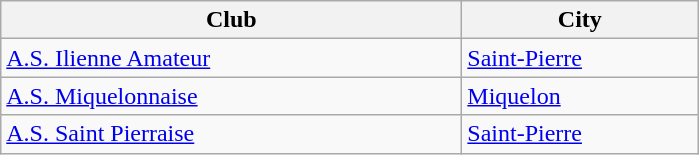<table class="wikitable">
<tr>
<th width="300px">Club</th>
<th width="150px">City</th>
</tr>
<tr>
<td><a href='#'>A.S. Ilienne Amateur</a></td>
<td><a href='#'>Saint-Pierre</a></td>
</tr>
<tr>
<td><a href='#'>A.S. Miquelonnaise</a></td>
<td><a href='#'>Miquelon</a></td>
</tr>
<tr>
<td><a href='#'>A.S. Saint Pierraise</a></td>
<td><a href='#'>Saint-Pierre</a></td>
</tr>
</table>
